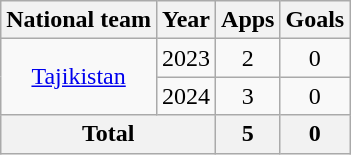<table class="wikitable" style="text-align:center">
<tr>
<th>National team</th>
<th>Year</th>
<th>Apps</th>
<th>Goals</th>
</tr>
<tr>
<td rowspan="2"><a href='#'>Tajikistan</a></td>
<td>2023</td>
<td>2</td>
<td>0</td>
</tr>
<tr>
<td>2024</td>
<td>3</td>
<td>0</td>
</tr>
<tr>
<th colspan="2">Total</th>
<th>5</th>
<th>0</th>
</tr>
</table>
